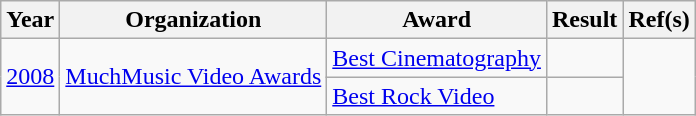<table class="wikitable plainrowheaders">
<tr align=center>
<th scope="col">Year</th>
<th scope="col">Organization</th>
<th scope="col">Award</th>
<th scope="col">Result</th>
<th scope="col">Ref(s)</th>
</tr>
<tr>
<td rowspan="2"><a href='#'>2008</a></td>
<td rowspan="2"><a href='#'>MuchMusic Video Awards</a></td>
<td><a href='#'>Best Cinematography</a></td>
<td></td>
<td style="text-align:center;" rowspan="2"></td>
</tr>
<tr>
<td><a href='#'>Best Rock Video</a></td>
<td></td>
</tr>
</table>
